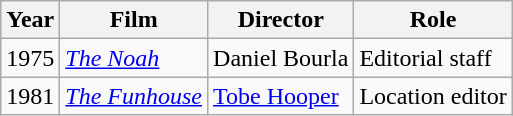<table class="wikitable">
<tr>
<th>Year</th>
<th>Film</th>
<th>Director</th>
<th>Role</th>
</tr>
<tr>
<td>1975</td>
<td><em><a href='#'>The Noah</a></em></td>
<td>Daniel Bourla</td>
<td>Editorial staff</td>
</tr>
<tr>
<td>1981</td>
<td><em><a href='#'>The Funhouse</a></em></td>
<td><a href='#'>Tobe Hooper</a></td>
<td>Location editor</td>
</tr>
</table>
